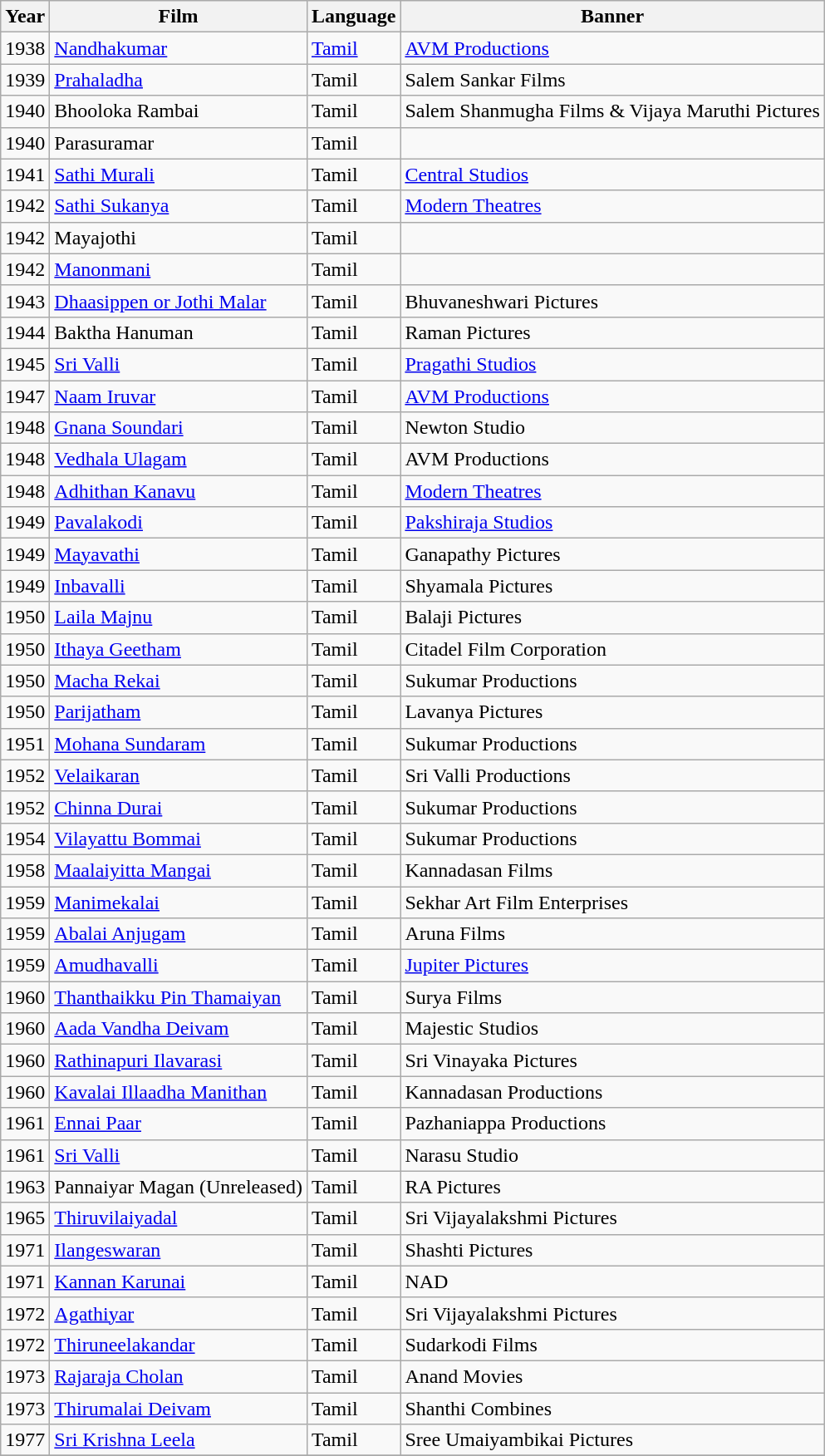<table class="wikitable">
<tr>
<th>Year</th>
<th>Film</th>
<th>Language</th>
<th>Banner</th>
</tr>
<tr>
<td>1938</td>
<td><a href='#'>Nandhakumar</a></td>
<td><a href='#'>Tamil</a></td>
<td><a href='#'>AVM Productions</a></td>
</tr>
<tr>
<td>1939</td>
<td><a href='#'>Prahaladha</a></td>
<td>Tamil</td>
<td>Salem Sankar Films</td>
</tr>
<tr>
<td>1940</td>
<td>Bhooloka Rambai</td>
<td>Tamil</td>
<td>Salem Shanmugha Films & Vijaya Maruthi Pictures</td>
</tr>
<tr>
<td>1940</td>
<td>Parasuramar</td>
<td>Tamil</td>
<td></td>
</tr>
<tr>
<td>1941</td>
<td><a href='#'>Sathi Murali</a></td>
<td>Tamil</td>
<td><a href='#'>Central Studios</a></td>
</tr>
<tr>
<td>1942</td>
<td><a href='#'>Sathi Sukanya</a></td>
<td>Tamil</td>
<td><a href='#'>Modern Theatres</a></td>
</tr>
<tr>
<td>1942</td>
<td>Mayajothi</td>
<td>Tamil</td>
<td></td>
</tr>
<tr>
<td>1942</td>
<td><a href='#'>Manonmani</a></td>
<td>Tamil</td>
<td></td>
</tr>
<tr>
<td>1943</td>
<td><a href='#'>Dhaasippen or Jothi Malar</a></td>
<td>Tamil</td>
<td>Bhuvaneshwari Pictures</td>
</tr>
<tr>
<td>1944</td>
<td>Baktha Hanuman</td>
<td>Tamil</td>
<td>Raman Pictures</td>
</tr>
<tr>
<td>1945</td>
<td><a href='#'>Sri Valli</a></td>
<td>Tamil</td>
<td><a href='#'>Pragathi Studios</a></td>
</tr>
<tr>
<td>1947</td>
<td><a href='#'>Naam Iruvar</a></td>
<td>Tamil</td>
<td><a href='#'>AVM Productions</a></td>
</tr>
<tr>
<td>1948</td>
<td><a href='#'>Gnana Soundari</a></td>
<td>Tamil</td>
<td>Newton Studio</td>
</tr>
<tr>
<td>1948</td>
<td><a href='#'>Vedhala Ulagam</a></td>
<td>Tamil</td>
<td>AVM Productions</td>
</tr>
<tr>
<td>1948</td>
<td><a href='#'>Adhithan Kanavu</a></td>
<td>Tamil</td>
<td><a href='#'>Modern Theatres</a></td>
</tr>
<tr>
<td>1949</td>
<td><a href='#'>Pavalakodi</a></td>
<td>Tamil</td>
<td><a href='#'>Pakshiraja Studios</a></td>
</tr>
<tr>
<td>1949</td>
<td><a href='#'>Mayavathi</a></td>
<td>Tamil</td>
<td>Ganapathy Pictures</td>
</tr>
<tr>
<td>1949</td>
<td><a href='#'>Inbavalli</a></td>
<td>Tamil</td>
<td>Shyamala Pictures</td>
</tr>
<tr>
<td>1950</td>
<td><a href='#'>Laila Majnu</a></td>
<td>Tamil</td>
<td>Balaji Pictures</td>
</tr>
<tr>
<td>1950</td>
<td><a href='#'>Ithaya Geetham</a></td>
<td>Tamil</td>
<td>Citadel Film Corporation</td>
</tr>
<tr>
<td>1950</td>
<td><a href='#'>Macha Rekai</a></td>
<td>Tamil</td>
<td>Sukumar Productions</td>
</tr>
<tr>
<td>1950</td>
<td><a href='#'>Parijatham</a></td>
<td>Tamil</td>
<td>Lavanya Pictures</td>
</tr>
<tr>
<td>1951</td>
<td><a href='#'>Mohana Sundaram</a></td>
<td>Tamil</td>
<td>Sukumar Productions</td>
</tr>
<tr>
<td>1952</td>
<td><a href='#'>Velaikaran</a></td>
<td>Tamil</td>
<td>Sri Valli Productions</td>
</tr>
<tr>
<td>1952</td>
<td><a href='#'>Chinna Durai</a></td>
<td>Tamil</td>
<td>Sukumar Productions</td>
</tr>
<tr>
<td>1954</td>
<td><a href='#'>Vilayattu Bommai</a></td>
<td>Tamil</td>
<td>Sukumar Productions</td>
</tr>
<tr>
<td>1958</td>
<td><a href='#'>Maalaiyitta Mangai</a></td>
<td>Tamil</td>
<td>Kannadasan Films</td>
</tr>
<tr>
<td>1959</td>
<td><a href='#'>Manimekalai</a></td>
<td>Tamil</td>
<td>Sekhar Art Film Enterprises</td>
</tr>
<tr>
<td>1959</td>
<td><a href='#'>Abalai Anjugam</a></td>
<td>Tamil</td>
<td>Aruna Films</td>
</tr>
<tr>
<td>1959</td>
<td><a href='#'>Amudhavalli</a></td>
<td>Tamil</td>
<td><a href='#'>Jupiter Pictures</a></td>
</tr>
<tr>
<td>1960</td>
<td><a href='#'>Thanthaikku Pin Thamaiyan</a></td>
<td>Tamil</td>
<td>Surya Films</td>
</tr>
<tr>
<td>1960</td>
<td><a href='#'>Aada Vandha Deivam</a></td>
<td>Tamil</td>
<td>Majestic Studios</td>
</tr>
<tr>
<td>1960</td>
<td><a href='#'>Rathinapuri Ilavarasi</a></td>
<td>Tamil</td>
<td>Sri Vinayaka Pictures</td>
</tr>
<tr>
<td>1960</td>
<td><a href='#'>Kavalai Illaadha Manithan</a></td>
<td>Tamil</td>
<td>Kannadasan Productions</td>
</tr>
<tr>
<td>1961</td>
<td><a href='#'>Ennai Paar</a></td>
<td>Tamil</td>
<td>Pazhaniappa Productions</td>
</tr>
<tr>
<td>1961</td>
<td><a href='#'>Sri Valli</a></td>
<td>Tamil</td>
<td>Narasu Studio</td>
</tr>
<tr>
<td>1963</td>
<td>Pannaiyar Magan (Unreleased)</td>
<td>Tamil</td>
<td>RA Pictures</td>
</tr>
<tr>
<td>1965</td>
<td><a href='#'>Thiruvilaiyadal</a></td>
<td>Tamil</td>
<td>Sri Vijayalakshmi Pictures</td>
</tr>
<tr>
<td>1971</td>
<td><a href='#'>Ilangeswaran</a></td>
<td>Tamil</td>
<td>Shashti Pictures</td>
</tr>
<tr>
<td>1971</td>
<td><a href='#'>Kannan Karunai</a></td>
<td>Tamil</td>
<td>NAD</td>
</tr>
<tr>
<td>1972</td>
<td><a href='#'>Agathiyar</a></td>
<td>Tamil</td>
<td>Sri Vijayalakshmi Pictures</td>
</tr>
<tr>
<td>1972</td>
<td><a href='#'>Thiruneelakandar</a></td>
<td>Tamil</td>
<td>Sudarkodi Films</td>
</tr>
<tr>
<td>1973</td>
<td><a href='#'>Rajaraja Cholan</a></td>
<td>Tamil</td>
<td>Anand Movies</td>
</tr>
<tr>
<td>1973</td>
<td><a href='#'>Thirumalai Deivam</a></td>
<td>Tamil</td>
<td>Shanthi Combines</td>
</tr>
<tr>
<td>1977</td>
<td><a href='#'>Sri Krishna Leela</a></td>
<td>Tamil</td>
<td>Sree Umaiyambikai Pictures</td>
</tr>
<tr>
</tr>
</table>
